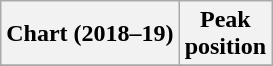<table class="wikitable plainrowheaders">
<tr>
<th>Chart (2018–19)</th>
<th>Peak<br>position</th>
</tr>
<tr>
</tr>
</table>
